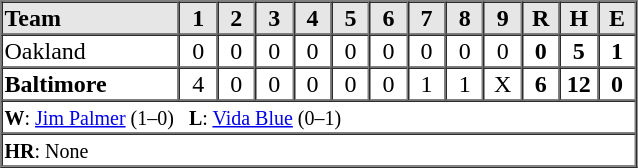<table border=1 cellspacing=0 width=425 style="margin-left:3em;">
<tr style="text-align:center; background-color:#e6e6e6;">
<th align=left width=28%>Team</th>
<th width=6%>1</th>
<th width=6%>2</th>
<th width=6%>3</th>
<th width=6%>4</th>
<th width=6%>5</th>
<th width=6%>6</th>
<th width=6%>7</th>
<th width=6%>8</th>
<th width=6%>9</th>
<th width=6%>R</th>
<th width=6%>H</th>
<th width=6%>E</th>
</tr>
<tr style="text-align:center;">
<td align=left>Oakland</td>
<td>0</td>
<td>0</td>
<td>0</td>
<td>0</td>
<td>0</td>
<td>0</td>
<td>0</td>
<td>0</td>
<td>0</td>
<td><strong>0</strong></td>
<td><strong>5</strong></td>
<td><strong>1</strong></td>
</tr>
<tr style="text-align:center;">
<td align=left><strong>Baltimore</strong></td>
<td>4</td>
<td>0</td>
<td>0</td>
<td>0</td>
<td>0</td>
<td>0</td>
<td>1</td>
<td>1</td>
<td>X</td>
<td><strong>6</strong></td>
<td><strong>12</strong></td>
<td><strong>0</strong></td>
</tr>
<tr style="text-align:left;">
<td colspan=13><small><strong>W</strong>: <a href='#'>Jim Palmer</a> (1–0)   <strong>L</strong>: <a href='#'>Vida Blue</a> (0–1)   </small></td>
</tr>
<tr style="text-align:left;">
<td colspan=13><small><strong>HR</strong>: None</small></td>
</tr>
</table>
